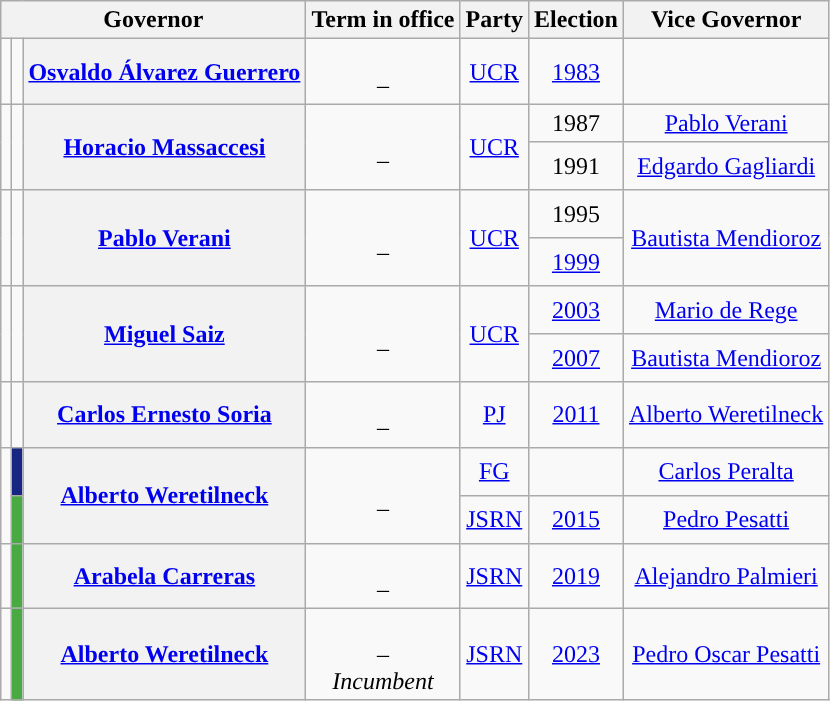<table class="wikitable sortable" style="text-align: center;">
<tr>
<th scope="col" colspan="3">Governor</th>
<th scope="col">Term in office</th>
<th scope="col">Party</th>
<th scope="col">Election</th>
<th scope="col">Vice Governor</th>
</tr>
<tr style="height:2em;">
<td data-sort-value="Álvarez Guerrero, Osvaldo"></td>
<td style="background:"></td>
<th scope="row"><a href='#'>Osvaldo Álvarez Guerrero</a></th>
<td><br>–<br></td>
<td><a href='#'>UCR</a></td>
<td><a href='#'>1983</a></td>
<td></td>
</tr>
<tr>
<td rowspan="2" data-sort-value="Massaccesi, Horacio"></td>
<td rowspan="2" style="background:"></td>
<th rowspan="2" scope="row"><a href='#'>Horacio Massaccesi</a></th>
<td rowspan="2"><br>–<br></td>
<td rowspan="2"><a href='#'>UCR</a></td>
<td>1987</td>
<td data-sort-value="Verani, Pablo"><a href='#'>Pablo Verani</a></td>
</tr>
<tr style="height:2em;">
<td>1991</td>
<td data-sort-value="Gagliardi, Edgardo"><a href='#'>Edgardo Gagliardi</a></td>
</tr>
<tr style="height:2em;">
<td rowspan="2" data-sort-value="Verani, Pablo"></td>
<td rowspan="2" style="background:"></td>
<th rowspan="2" scope="row"><a href='#'>Pablo Verani</a></th>
<td rowspan="2"><br>–<br></td>
<td rowspan="2"><a href='#'>UCR</a></td>
<td>1995</td>
<td rowspan="2" data-sort-value="Mendioroz, Bautista"><a href='#'>Bautista Mendioroz</a></td>
</tr>
<tr style="height:2em;">
<td><a href='#'>1999</a></td>
</tr>
<tr style="height:2em;">
<td rowspan="2" data-sort-value="Saiz, Miguel"></td>
<td rowspan="2" style="background:"></td>
<th rowspan="2" scope="row"><a href='#'>Miguel Saiz</a></th>
<td rowspan="2"><br>–<br></td>
<td rowspan="2"><a href='#'>UCR</a></td>
<td><a href='#'>2003</a></td>
<td data-sort-value="De Rege, Mario"><a href='#'>Mario de Rege</a></td>
</tr>
<tr style="height:2em;">
<td><a href='#'>2007</a></td>
<td data-sort-value="Mendioroz, Bautista"><a href='#'>Bautista Mendioroz</a></td>
</tr>
<tr style="height:2em;">
<td data-sort-value="Soria, Carlos"></td>
<td style="background:"></td>
<th scope="row"><a href='#'>Carlos Ernesto Soria</a></th>
<td><br>–<br></td>
<td><a href='#'>PJ</a></td>
<td><a href='#'>2011</a></td>
<td data-sort-value="Weretilneck, Alberto"><a href='#'>Alberto Weretilneck</a></td>
</tr>
<tr style="height:2em;">
<td rowspan="2" data-sort-value="Weretilneck, Alberto"></td>
<td style="background:#172683;"></td>
<th rowspan="2" scope="row"><a href='#'>Alberto Weretilneck</a></th>
<td rowspan="2"><br>–<br></td>
<td><a href='#'>FG</a></td>
<td></td>
<td data-sort-value="Peralta, Carlos"><a href='#'>Carlos Peralta</a></td>
</tr>
<tr style="height:2em;">
<td style="background:#49a942;"></td>
<td><a href='#'>JSRN</a></td>
<td><a href='#'>2015</a></td>
<td data-sort-value="Pesatti, Pedro"><a href='#'>Pedro Pesatti</a></td>
</tr>
<tr style="height:2em;">
<td data-sort-value="Carreras, Arabela"></td>
<td style="background:#49a942;"></td>
<th scope="row"><a href='#'>Arabela Carreras</a></th>
<td><br>–<br></td>
<td><a href='#'>JSRN</a></td>
<td><a href='#'>2019</a></td>
<td data-sort-value="Palmieri, Alejandro"><a href='#'>Alejandro Palmieri</a></td>
</tr>
<tr style="height:2em;">
<td data-sort-value="Weretilneck, Alberto"></td>
<td style="background:#49a942;"></td>
<th scope="row"><a href='#'>Alberto Weretilneck</a></th>
<td><br>–<br><em>Incumbent</em></td>
<td><a href='#'>JSRN</a></td>
<td><a href='#'>2023</a></td>
<td data-sort-value="Palmieri, Alejandro"><a href='#'>Pedro Oscar Pesatti</a></td>
</tr>
</table>
